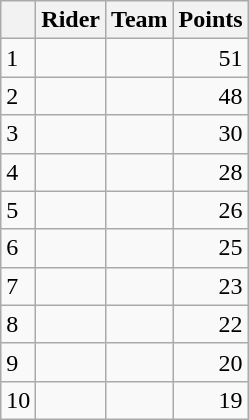<table class="wikitable">
<tr>
<th></th>
<th>Rider</th>
<th>Team</th>
<th>Points</th>
</tr>
<tr>
<td>1</td>
<td> </td>
<td></td>
<td align=right>51</td>
</tr>
<tr>
<td>2</td>
<td></td>
<td></td>
<td align=right>48</td>
</tr>
<tr>
<td>3</td>
<td></td>
<td></td>
<td align=right>30</td>
</tr>
<tr>
<td>4</td>
<td></td>
<td></td>
<td align=right>28</td>
</tr>
<tr>
<td>5</td>
<td></td>
<td></td>
<td align=right>26</td>
</tr>
<tr>
<td>6</td>
<td></td>
<td></td>
<td style="text-align:right;">25</td>
</tr>
<tr>
<td>7</td>
<td></td>
<td></td>
<td align=right>23</td>
</tr>
<tr>
<td>8</td>
<td></td>
<td></td>
<td align=right>22</td>
</tr>
<tr>
<td>9</td>
<td></td>
<td></td>
<td align=right>20</td>
</tr>
<tr>
<td>10</td>
<td></td>
<td></td>
<td style="text-align:right;">19</td>
</tr>
</table>
